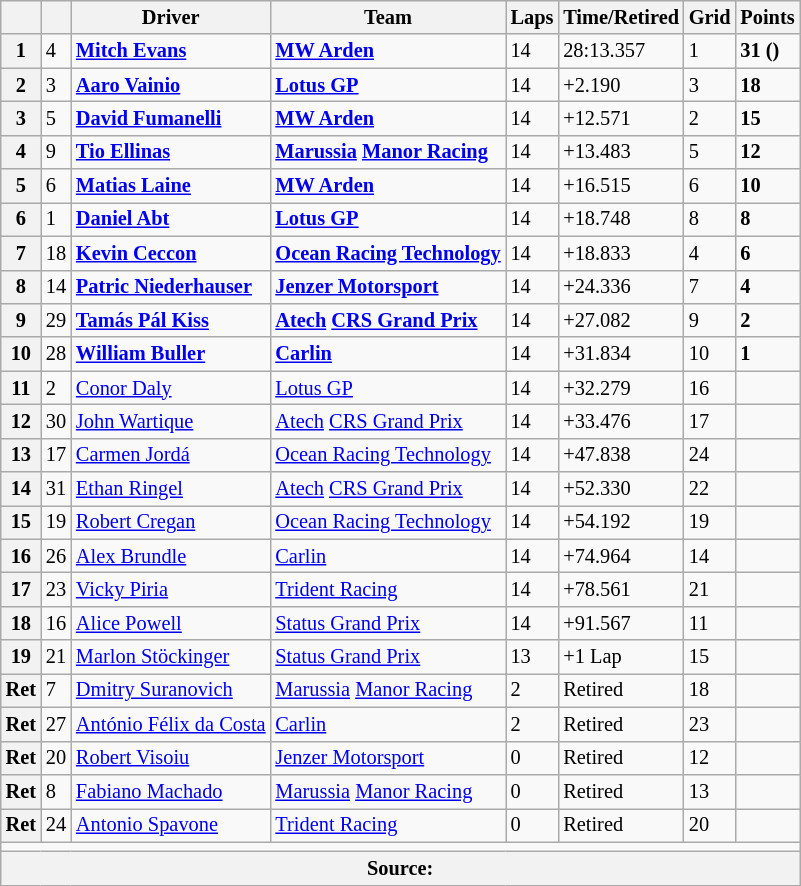<table class="wikitable" style="font-size:85%">
<tr>
<th></th>
<th></th>
<th>Driver</th>
<th>Team</th>
<th>Laps</th>
<th>Time/Retired</th>
<th>Grid</th>
<th>Points</th>
</tr>
<tr>
<th>1</th>
<td>4</td>
<td> <strong><a href='#'>Mitch Evans</a></strong></td>
<td><strong><a href='#'>MW Arden</a></strong></td>
<td>14</td>
<td>28:13.357</td>
<td>1</td>
<td><strong>31 ()</strong></td>
</tr>
<tr>
<th>2</th>
<td>3</td>
<td> <strong><a href='#'>Aaro Vainio</a></strong></td>
<td><strong><a href='#'>Lotus GP</a></strong></td>
<td>14</td>
<td>+2.190</td>
<td>3</td>
<td><strong>18</strong></td>
</tr>
<tr>
<th>3</th>
<td>5</td>
<td> <strong><a href='#'>David Fumanelli</a></strong></td>
<td><strong><a href='#'>MW Arden</a></strong></td>
<td>14</td>
<td>+12.571</td>
<td>2</td>
<td><strong>15</strong></td>
</tr>
<tr>
<th>4</th>
<td>9</td>
<td> <strong><a href='#'>Tio Ellinas</a></strong></td>
<td><strong><a href='#'>Marussia</a></strong> <strong><a href='#'>Manor Racing</a></strong></td>
<td>14</td>
<td>+13.483</td>
<td>5</td>
<td><strong>12</strong></td>
</tr>
<tr>
<th>5</th>
<td>6</td>
<td> <strong><a href='#'>Matias Laine</a></strong></td>
<td><strong><a href='#'>MW Arden</a></strong></td>
<td>14</td>
<td>+16.515</td>
<td>6</td>
<td><strong>10</strong></td>
</tr>
<tr>
<th>6</th>
<td>1</td>
<td> <strong><a href='#'>Daniel Abt</a></strong></td>
<td><strong><a href='#'>Lotus GP</a></strong></td>
<td>14</td>
<td>+18.748</td>
<td>8</td>
<td><strong>8</strong></td>
</tr>
<tr>
<th>7</th>
<td>18</td>
<td> <strong><a href='#'>Kevin Ceccon</a></strong></td>
<td><strong><a href='#'>Ocean Racing Technology</a></strong></td>
<td>14</td>
<td>+18.833</td>
<td>4</td>
<td><strong>6</strong></td>
</tr>
<tr>
<th>8</th>
<td>14</td>
<td> <strong><a href='#'>Patric Niederhauser</a></strong></td>
<td><strong><a href='#'>Jenzer Motorsport</a></strong></td>
<td>14</td>
<td>+24.336</td>
<td>7</td>
<td><strong>4</strong></td>
</tr>
<tr>
<th>9</th>
<td>29</td>
<td> <strong><a href='#'>Tamás Pál Kiss</a></strong></td>
<td><strong><a href='#'>Atech</a></strong> <strong><a href='#'>CRS Grand Prix</a></strong></td>
<td>14</td>
<td>+27.082</td>
<td>9</td>
<td><strong>2</strong></td>
</tr>
<tr>
<th>10</th>
<td>28</td>
<td> <strong><a href='#'>William Buller</a></strong></td>
<td><strong><a href='#'>Carlin</a></strong></td>
<td>14</td>
<td>+31.834</td>
<td>10</td>
<td><strong>1</strong></td>
</tr>
<tr>
<th>11</th>
<td>2</td>
<td> <a href='#'>Conor Daly</a></td>
<td><a href='#'>Lotus GP</a></td>
<td>14</td>
<td>+32.279</td>
<td>16</td>
<td></td>
</tr>
<tr>
<th>12</th>
<td>30</td>
<td> <a href='#'>John Wartique</a></td>
<td><a href='#'>Atech</a> <a href='#'>CRS Grand Prix</a></td>
<td>14</td>
<td>+33.476</td>
<td>17</td>
<td></td>
</tr>
<tr>
<th>13</th>
<td>17</td>
<td> <a href='#'>Carmen Jordá</a></td>
<td><a href='#'>Ocean Racing Technology</a></td>
<td>14</td>
<td>+47.838</td>
<td>24</td>
<td></td>
</tr>
<tr>
<th>14</th>
<td>31</td>
<td> <a href='#'>Ethan Ringel</a></td>
<td><a href='#'>Atech</a> <a href='#'>CRS Grand Prix</a></td>
<td>14</td>
<td>+52.330</td>
<td>22</td>
<td></td>
</tr>
<tr>
<th>15</th>
<td>19</td>
<td> <a href='#'>Robert Cregan</a></td>
<td><a href='#'>Ocean Racing Technology</a></td>
<td>14</td>
<td>+54.192</td>
<td>19</td>
<td></td>
</tr>
<tr>
<th>16</th>
<td>26</td>
<td> <a href='#'>Alex Brundle</a></td>
<td><a href='#'>Carlin</a></td>
<td>14</td>
<td>+74.964</td>
<td>14</td>
<td></td>
</tr>
<tr>
<th>17</th>
<td>23</td>
<td> <a href='#'>Vicky Piria</a></td>
<td><a href='#'>Trident Racing</a></td>
<td>14</td>
<td>+78.561</td>
<td>21</td>
<td></td>
</tr>
<tr>
<th>18</th>
<td>16</td>
<td> <a href='#'>Alice Powell</a></td>
<td><a href='#'>Status Grand Prix</a></td>
<td>14</td>
<td>+91.567</td>
<td>11</td>
<td></td>
</tr>
<tr>
<th>19</th>
<td>21</td>
<td> <a href='#'>Marlon Stöckinger</a></td>
<td><a href='#'>Status Grand Prix</a></td>
<td>13</td>
<td>+1 Lap</td>
<td>15</td>
<td></td>
</tr>
<tr>
<th>Ret</th>
<td>7</td>
<td> <a href='#'>Dmitry Suranovich</a></td>
<td><a href='#'>Marussia</a> <a href='#'>Manor Racing</a></td>
<td>2</td>
<td>Retired</td>
<td>18</td>
<td></td>
</tr>
<tr>
<th>Ret</th>
<td>27</td>
<td> <a href='#'>António Félix da Costa</a></td>
<td><a href='#'>Carlin</a></td>
<td>2</td>
<td>Retired</td>
<td>23</td>
<td></td>
</tr>
<tr>
<th>Ret</th>
<td>20</td>
<td> <a href='#'>Robert Visoiu</a></td>
<td><a href='#'>Jenzer Motorsport</a></td>
<td>0</td>
<td>Retired</td>
<td>12</td>
<td></td>
</tr>
<tr>
<th>Ret</th>
<td>8</td>
<td> <a href='#'>Fabiano Machado</a></td>
<td><a href='#'>Marussia</a> <a href='#'>Manor Racing</a></td>
<td>0</td>
<td>Retired</td>
<td>13</td>
<td></td>
</tr>
<tr>
<th>Ret</th>
<td>24</td>
<td> <a href='#'>Antonio Spavone</a></td>
<td><a href='#'>Trident Racing</a></td>
<td>0</td>
<td>Retired</td>
<td>20</td>
<td></td>
</tr>
<tr>
<td colspan=8></td>
</tr>
<tr>
<th colspan=8>Source:</th>
</tr>
</table>
